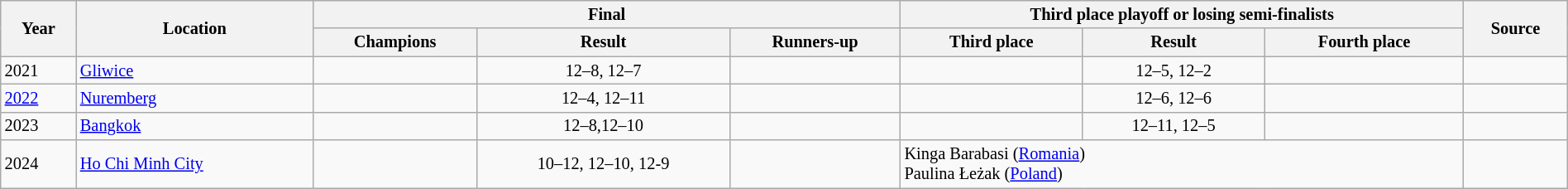<table class="wikitable" style="font-size:85%; width:100%;">
<tr>
<th rowspan="2">Year</th>
<th rowspan="2">Location</th>
<th colspan="3">Final</th>
<th colspan="3">Third place playoff or losing semi-finalists</th>
<th rowspan="2">Source</th>
</tr>
<tr>
<th>Champions</th>
<th>Result</th>
<th>Runners-up</th>
<th>Third place</th>
<th>Result</th>
<th>Fourth place</th>
</tr>
<tr>
<td>2021</td>
<td> <a href='#'>Gliwice</a></td>
<td></td>
<td align=center>12–8, 12–7</td>
<td></td>
<td></td>
<td align=center>12–5, 12–2</td>
<td></td>
<td></td>
</tr>
<tr>
<td><a href='#'>2022</a></td>
<td> <a href='#'>Nuremberg</a></td>
<td></td>
<td align=center>12–4, 12–11</td>
<td></td>
<td></td>
<td align=center>12–6, 12–6</td>
<td></td>
<td></td>
</tr>
<tr>
<td>2023</td>
<td> <a href='#'>Bangkok</a></td>
<td></td>
<td align=center>12–8,12–10</td>
<td></td>
<td></td>
<td align=center>12–11, 12–5</td>
<td></td>
<td></td>
</tr>
<tr>
<td>2024</td>
<td> <a href='#'>Ho Chi Minh City</a></td>
<td></td>
<td align=center>10–12, 12–10, 12-9</td>
<td></td>
<td colspan="3"> Kinga Barabasi (<a href='#'>Romania</a>)<br> Paulina Łeżak (<a href='#'>Poland</a>)</td>
<td></td>
</tr>
</table>
